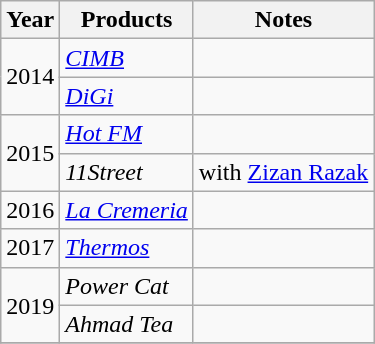<table class="wikitable">
<tr>
<th>Year</th>
<th>Products</th>
<th>Notes</th>
</tr>
<tr>
<td rowspan="2">2014</td>
<td><em><a href='#'>CIMB</a></em></td>
<td></td>
</tr>
<tr>
<td><em><a href='#'>DiGi</a></em></td>
<td></td>
</tr>
<tr>
<td rowspan="2">2015</td>
<td><em><a href='#'>Hot FM</a></em></td>
<td></td>
</tr>
<tr>
<td><em>11Street</em></td>
<td>with <a href='#'>Zizan Razak</a></td>
</tr>
<tr>
<td>2016</td>
<td><em><a href='#'>La Cremeria</a></em></td>
<td></td>
</tr>
<tr>
<td>2017</td>
<td><em><a href='#'>Thermos</a></em></td>
<td></td>
</tr>
<tr>
<td rowspan="2">2019</td>
<td><em>Power Cat</em></td>
<td></td>
</tr>
<tr>
<td><em>Ahmad Tea</em></td>
<td></td>
</tr>
<tr>
</tr>
</table>
